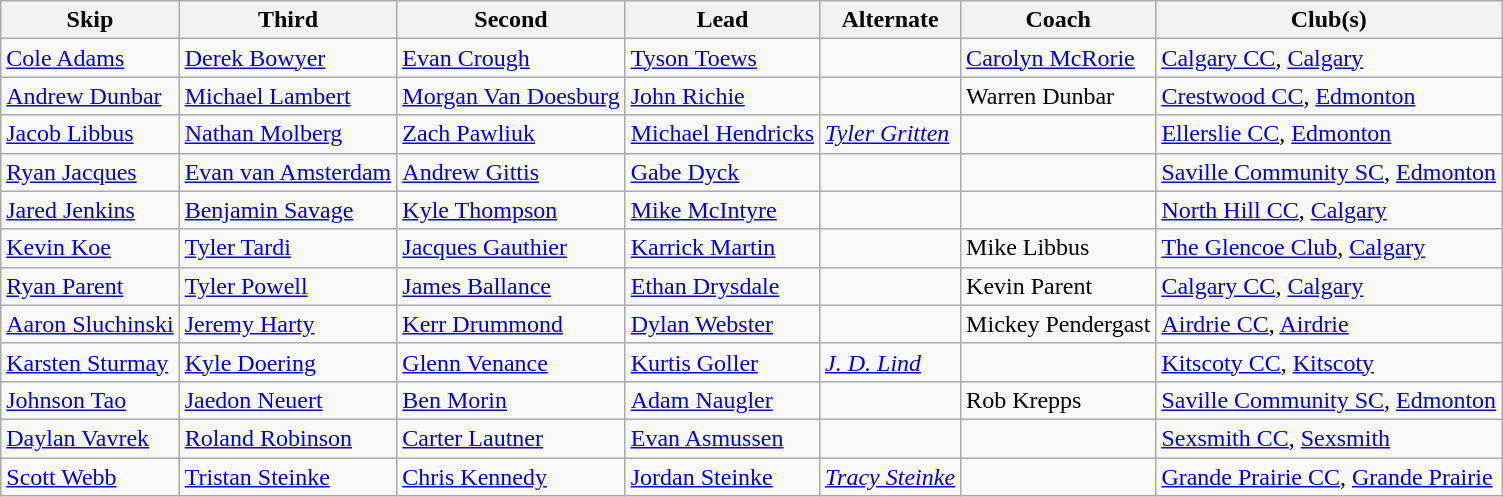<table class="wikitable" border="1">
<tr>
<th scope="col">Skip</th>
<th scope="col">Third</th>
<th scope="col">Second</th>
<th scope="col">Lead</th>
<th scope="col">Alternate</th>
<th scope="col">Coach</th>
<th scope="col">Club(s)</th>
</tr>
<tr>
<td><a href='#'>Cole Adams</a></td>
<td><a href='#'>Derek Bowyer</a></td>
<td><a href='#'>Evan Crough</a></td>
<td><a href='#'>Tyson Toews</a></td>
<td></td>
<td><a href='#'>Carolyn McRorie</a></td>
<td><a href='#'>Calgary CC</a>, <a href='#'>Calgary</a></td>
</tr>
<tr>
<td><a href='#'>Andrew Dunbar</a></td>
<td><a href='#'>Michael Lambert</a></td>
<td><a href='#'>Morgan Van Doesburg</a></td>
<td><a href='#'>John Richie</a></td>
<td></td>
<td>Warren Dunbar</td>
<td><a href='#'>Crestwood CC</a>, <a href='#'>Edmonton</a></td>
</tr>
<tr>
<td><a href='#'>Jacob Libbus</a></td>
<td><a href='#'>Nathan Molberg</a></td>
<td><a href='#'>Zach Pawliuk</a></td>
<td><a href='#'>Michael Hendricks</a></td>
<td><em><a href='#'>Tyler Gritten</a></em></td>
<td></td>
<td><a href='#'>Ellerslie CC</a>, <a href='#'>Edmonton</a></td>
</tr>
<tr>
<td><a href='#'>Ryan Jacques</a></td>
<td><a href='#'>Evan van Amsterdam</a></td>
<td><a href='#'>Andrew Gittis</a></td>
<td><a href='#'>Gabe Dyck</a></td>
<td></td>
<td></td>
<td><a href='#'>Saville Community SC</a>, <a href='#'>Edmonton</a></td>
</tr>
<tr>
<td><a href='#'>Jared Jenkins</a></td>
<td><a href='#'>Benjamin Savage</a></td>
<td><a href='#'>Kyle Thompson</a></td>
<td><a href='#'>Mike McIntyre</a></td>
<td></td>
<td></td>
<td><a href='#'>North Hill CC</a>, <a href='#'>Calgary</a></td>
</tr>
<tr>
<td><a href='#'>Kevin Koe</a></td>
<td><a href='#'>Tyler Tardi</a></td>
<td><a href='#'>Jacques Gauthier</a></td>
<td><a href='#'>Karrick Martin</a></td>
<td></td>
<td>Mike Libbus</td>
<td><a href='#'>The Glencoe Club</a>, <a href='#'>Calgary</a></td>
</tr>
<tr>
<td><a href='#'>Ryan Parent</a></td>
<td><a href='#'>Tyler Powell</a></td>
<td><a href='#'>James Ballance</a></td>
<td><a href='#'>Ethan Drysdale</a></td>
<td></td>
<td>Kevin Parent</td>
<td><a href='#'>Calgary CC</a>, <a href='#'>Calgary</a></td>
</tr>
<tr>
<td><a href='#'>Aaron Sluchinski</a></td>
<td><a href='#'>Jeremy Harty</a></td>
<td><a href='#'>Kerr Drummond</a></td>
<td><a href='#'>Dylan Webster</a></td>
<td></td>
<td>Mickey Pendergast</td>
<td><a href='#'>Airdrie CC</a>, <a href='#'>Airdrie</a></td>
</tr>
<tr>
<td><a href='#'>Karsten Sturmay</a></td>
<td><a href='#'>Kyle Doering</a></td>
<td><a href='#'>Glenn Venance</a></td>
<td><a href='#'>Kurtis Goller</a></td>
<td><em><a href='#'>J. D. Lind</a></em></td>
<td></td>
<td><a href='#'>Kitscoty CC</a>, <a href='#'>Kitscoty</a></td>
</tr>
<tr>
<td><a href='#'>Johnson Tao</a></td>
<td><a href='#'>Jaedon Neuert</a></td>
<td><a href='#'>Ben Morin</a></td>
<td><a href='#'>Adam Naugler</a></td>
<td></td>
<td>Rob Krepps</td>
<td><a href='#'>Saville Community SC</a>, <a href='#'>Edmonton</a></td>
</tr>
<tr>
<td><a href='#'>Daylan Vavrek</a></td>
<td><a href='#'>Roland Robinson</a></td>
<td><a href='#'>Carter Lautner</a></td>
<td><a href='#'>Evan Asmussen</a></td>
<td></td>
<td></td>
<td><a href='#'>Sexsmith CC</a>, <a href='#'>Sexsmith</a></td>
</tr>
<tr>
<td><a href='#'>Scott Webb</a></td>
<td><a href='#'>Tristan Steinke</a></td>
<td><a href='#'>Chris Kennedy</a></td>
<td><a href='#'>Jordan Steinke</a></td>
<td><em><a href='#'>Tracy Steinke</a></em></td>
<td></td>
<td><a href='#'>Grande Prairie CC</a>, <a href='#'>Grande Prairie</a></td>
</tr>
</table>
